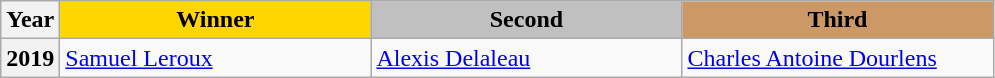<table class="wikitable sortable">
<tr>
<th>Year</th>
<th scope=col colspan=1 style="width:200px; background: gold;">Winner</th>
<th scope=col colspan=1 style="width:200px; background: silver;">Second</th>
<th scope=col colspan=1 style="width:200px; background: #cc9966;">Third</th>
</tr>
<tr>
<th>2019</th>
<td><a href='#'>Samuel Leroux</a></td>
<td><a href='#'>Alexis Delaleau</a></td>
<td><a href='#'>Charles Antoine Dourlens</a></td>
</tr>
</table>
